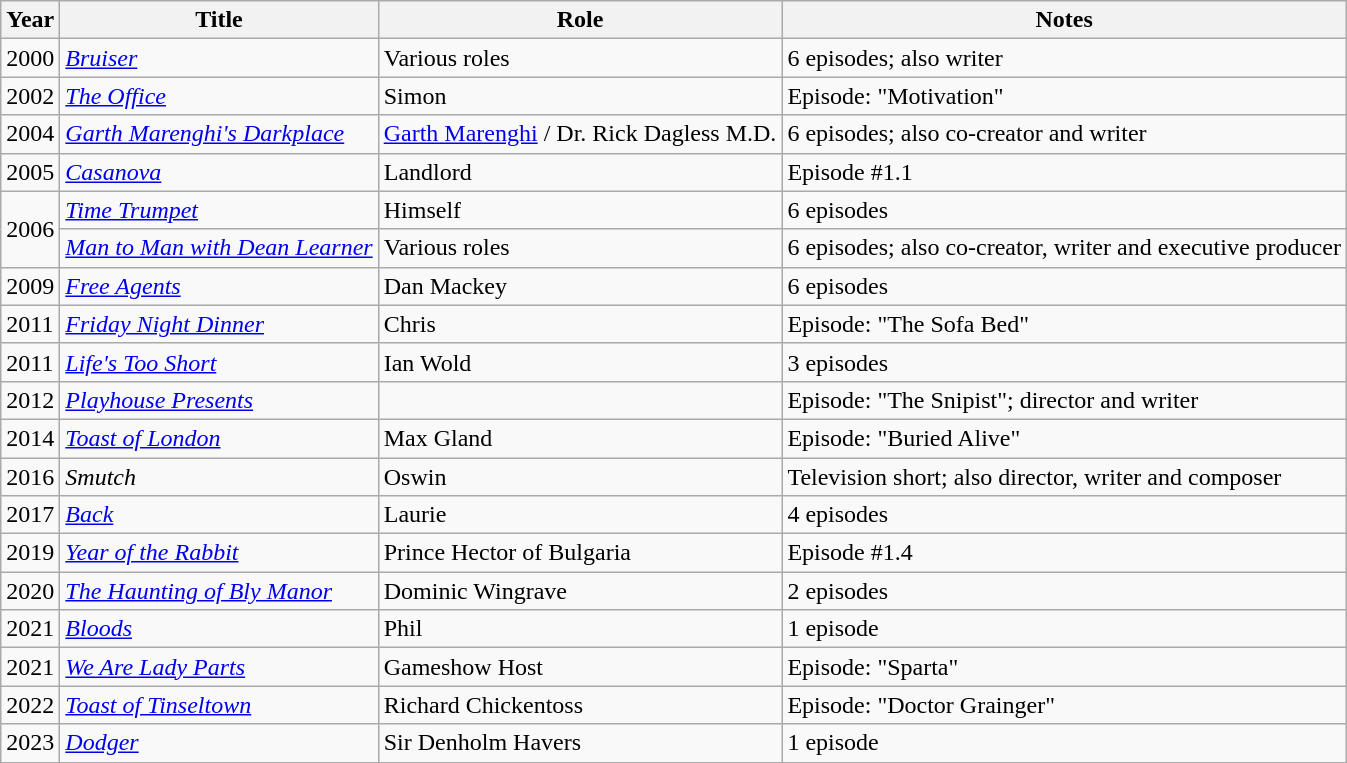<table class="wikitable sortable">
<tr>
<th>Year</th>
<th>Title</th>
<th>Role</th>
<th class="unsortable">Notes</th>
</tr>
<tr>
<td>2000</td>
<td><em><a href='#'>Bruiser</a></em></td>
<td>Various roles</td>
<td>6 episodes; also writer</td>
</tr>
<tr>
<td>2002</td>
<td><em><a href='#'>The Office</a></em></td>
<td>Simon</td>
<td>Episode: "Motivation"</td>
</tr>
<tr>
<td>2004</td>
<td><em><a href='#'>Garth Marenghi's Darkplace</a></em></td>
<td><a href='#'>Garth Marenghi</a> / Dr. Rick Dagless M.D.</td>
<td>6 episodes; also co-creator and writer</td>
</tr>
<tr>
<td>2005</td>
<td><em><a href='#'>Casanova</a></em></td>
<td>Landlord</td>
<td>Episode #1.1</td>
</tr>
<tr>
<td rowspan="2">2006</td>
<td><em><a href='#'>Time Trumpet</a></em></td>
<td>Himself</td>
<td>6 episodes</td>
</tr>
<tr>
<td><em><a href='#'>Man to Man with Dean Learner</a></em></td>
<td>Various roles</td>
<td>6 episodes; also co-creator, writer and executive producer</td>
</tr>
<tr>
<td>2009</td>
<td><em><a href='#'>Free Agents</a></em></td>
<td>Dan Mackey</td>
<td>6 episodes</td>
</tr>
<tr>
<td>2011</td>
<td><em><a href='#'>Friday Night Dinner</a></em></td>
<td>Chris</td>
<td>Episode: "The Sofa Bed"</td>
</tr>
<tr>
<td>2011</td>
<td><em><a href='#'>Life's Too Short</a></em></td>
<td>Ian Wold</td>
<td>3 episodes</td>
</tr>
<tr>
<td>2012</td>
<td><em><a href='#'>Playhouse Presents</a></em></td>
<td></td>
<td>Episode: "The Snipist"; director and writer</td>
</tr>
<tr>
<td>2014</td>
<td><em><a href='#'>Toast of London</a></em></td>
<td>Max Gland</td>
<td>Episode: "Buried Alive"</td>
</tr>
<tr>
<td>2016</td>
<td><em>Smutch</em></td>
<td>Oswin</td>
<td>Television short; also director, writer and composer</td>
</tr>
<tr>
<td>2017</td>
<td><em><a href='#'>Back</a></em></td>
<td>Laurie</td>
<td>4 episodes</td>
</tr>
<tr>
<td>2019</td>
<td><em><a href='#'>Year of the Rabbit</a></em></td>
<td>Prince Hector of Bulgaria</td>
<td>Episode #1.4</td>
</tr>
<tr>
<td>2020</td>
<td><em><a href='#'>The Haunting of Bly Manor</a></em></td>
<td>Dominic Wingrave</td>
<td>2 episodes</td>
</tr>
<tr>
<td>2021</td>
<td><em><a href='#'>Bloods</a></em></td>
<td>Phil</td>
<td>1 episode</td>
</tr>
<tr>
<td>2021</td>
<td><em><a href='#'>We Are Lady Parts</a></em></td>
<td>Gameshow Host</td>
<td>Episode: "Sparta"</td>
</tr>
<tr>
<td>2022</td>
<td><em><a href='#'>Toast of Tinseltown</a></em></td>
<td>Richard Chickentoss</td>
<td>Episode: "Doctor Grainger"</td>
</tr>
<tr>
<td>2023</td>
<td><em><a href='#'>Dodger</a></em></td>
<td>Sir Denholm Havers</td>
<td>1 episode</td>
</tr>
<tr>
</tr>
</table>
